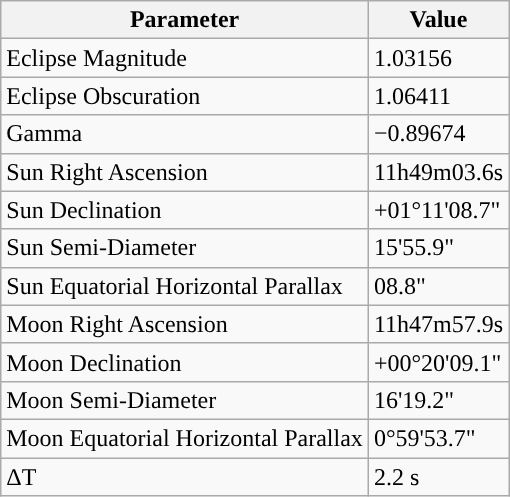<table class="wikitable">
<tr>
<th>Parameter</th>
<th>Value</th>
</tr>
<tr>
<td>Eclipse Magnitude</td>
<td>1.03156</td>
</tr>
<tr>
<td>Eclipse Obscuration</td>
<td>1.06411</td>
</tr>
<tr>
<td>Gamma</td>
<td>−0.89674</td>
</tr>
<tr>
<td>Sun Right Ascension</td>
<td>11h49m03.6s</td>
</tr>
<tr>
<td>Sun Declination</td>
<td>+01°11'08.7"</td>
</tr>
<tr>
<td>Sun Semi-Diameter</td>
<td>15'55.9"</td>
</tr>
<tr>
<td>Sun Equatorial Horizontal Parallax</td>
<td>08.8"</td>
</tr>
<tr>
<td>Moon Right Ascension</td>
<td>11h47m57.9s</td>
</tr>
<tr>
<td>Moon Declination</td>
<td>+00°20'09.1"</td>
</tr>
<tr>
<td>Moon Semi-Diameter</td>
<td>16'19.2"</td>
</tr>
<tr>
<td>Moon Equatorial Horizontal Parallax</td>
<td>0°59'53.7"</td>
</tr>
<tr>
<td>ΔT</td>
<td>2.2 s</td>
</tr>
</table>
